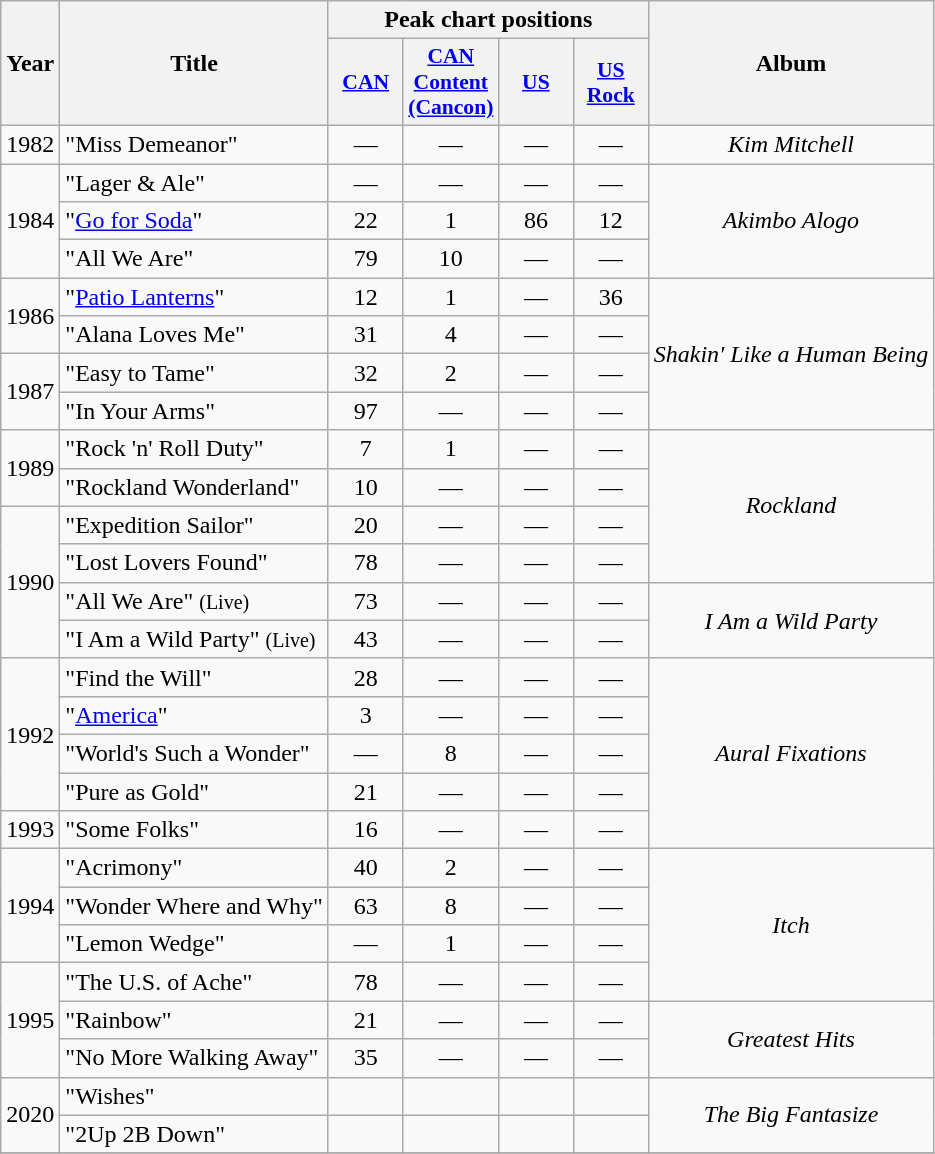<table class="wikitable plainrowheaders" style="text-align:center">
<tr>
<th rowspan="2">Year</th>
<th rowspan="2">Title</th>
<th colspan="4">Peak chart positions</th>
<th rowspan="2">Album</th>
</tr>
<tr>
<th scope="col" style="width:3em;font-size:90%;"><a href='#'>CAN</a></th>
<th scope="col" style="width:3em;font-size:90%;"><a href='#'>CAN<br>Content<br>(Cancon)</a></th>
<th scope="col" style="width:3em;font-size:90%;"><a href='#'>US</a><br></th>
<th scope="col" style="width:3em;font-size:90%;"><a href='#'>US<br>Rock</a><br></th>
</tr>
<tr>
<td>1982</td>
<td align="left" valign="top">"Miss Demeanor"</td>
<td>—</td>
<td>—</td>
<td>—</td>
<td>—</td>
<td><em>Kim Mitchell</em></td>
</tr>
<tr>
<td rowspan="3">1984</td>
<td align="left">"Lager & Ale"</td>
<td>—</td>
<td>—</td>
<td>—</td>
<td>—</td>
<td rowspan="3"><em>Akimbo Alogo</em></td>
</tr>
<tr>
<td align="left" valign="top">"<a href='#'>Go for Soda</a>"</td>
<td>22</td>
<td>1</td>
<td>86</td>
<td>12</td>
</tr>
<tr>
<td align="left">"All We Are"</td>
<td>79</td>
<td>10</td>
<td>—</td>
<td>—</td>
</tr>
<tr>
<td rowspan="2">1986</td>
<td align="left">"<a href='#'>Patio Lanterns</a>"</td>
<td>12</td>
<td>1</td>
<td>—</td>
<td>36</td>
<td rowspan="4"><em>Shakin' Like a Human Being</em></td>
</tr>
<tr>
<td align="left">"Alana Loves Me"</td>
<td>31</td>
<td>4</td>
<td>—</td>
<td>—</td>
</tr>
<tr>
<td rowspan="2">1987</td>
<td align="left">"Easy to Tame"</td>
<td>32</td>
<td>2</td>
<td>—</td>
<td>—</td>
</tr>
<tr>
<td align="left">"In Your Arms"</td>
<td>97</td>
<td>—</td>
<td>—</td>
<td>—</td>
</tr>
<tr>
<td rowspan="2">1989</td>
<td align="left">"Rock 'n' Roll Duty"</td>
<td>7</td>
<td>1</td>
<td>—</td>
<td>—</td>
<td rowspan="4"><em>Rockland</em></td>
</tr>
<tr>
<td align="left">"Rockland Wonderland"</td>
<td>10</td>
<td>—</td>
<td>—</td>
<td>—</td>
</tr>
<tr>
<td rowspan="4">1990</td>
<td align="left">"Expedition Sailor"</td>
<td>20</td>
<td>—</td>
<td>—</td>
<td>—</td>
</tr>
<tr>
<td align="left">"Lost Lovers Found"</td>
<td>78</td>
<td>—</td>
<td>—</td>
<td>—</td>
</tr>
<tr>
<td align="left">"All We Are" <small>(Live)</small></td>
<td>73</td>
<td>—</td>
<td>—</td>
<td>—</td>
<td rowspan="2"><em>I Am a Wild Party</em></td>
</tr>
<tr>
<td align="left">"I Am a Wild Party" <small>(Live)</small></td>
<td>43</td>
<td>—</td>
<td>—</td>
<td>—</td>
</tr>
<tr>
<td rowspan="4">1992</td>
<td align="left">"Find the Will"</td>
<td>28</td>
<td>—</td>
<td>—</td>
<td>—</td>
<td rowspan="5"><em>Aural Fixations</em></td>
</tr>
<tr>
<td align="left">"<a href='#'>America</a>"</td>
<td>3</td>
<td>—</td>
<td>—</td>
<td>—</td>
</tr>
<tr>
<td align="left">"World's Such a Wonder"</td>
<td>—</td>
<td>8</td>
<td>—</td>
<td>—</td>
</tr>
<tr>
<td align="left">"Pure as Gold"</td>
<td>21</td>
<td>—</td>
<td>—</td>
<td>—</td>
</tr>
<tr>
<td>1993</td>
<td align="left">"Some Folks"</td>
<td>16</td>
<td>—</td>
<td>—</td>
<td>—</td>
</tr>
<tr>
<td rowspan="3">1994</td>
<td align="left">"Acrimony"</td>
<td>40</td>
<td>2</td>
<td>—</td>
<td>—</td>
<td rowspan="4"><em>Itch</em></td>
</tr>
<tr>
<td align="left">"Wonder Where and Why"</td>
<td>63</td>
<td>8</td>
<td>—</td>
<td>—</td>
</tr>
<tr>
<td align="left">"Lemon Wedge"</td>
<td>—</td>
<td>1</td>
<td>—</td>
<td>—</td>
</tr>
<tr>
<td rowspan="3">1995</td>
<td align="left">"The U.S. of Ache"</td>
<td>78</td>
<td>—</td>
<td>—</td>
<td>—</td>
</tr>
<tr>
<td align="left">"Rainbow"</td>
<td>21</td>
<td>—</td>
<td>—</td>
<td>—</td>
<td rowspan="2"><em>Greatest Hits</em></td>
</tr>
<tr>
<td align="left">"No More Walking Away"</td>
<td>35</td>
<td>—</td>
<td>—</td>
<td>—</td>
</tr>
<tr>
<td rowspan="2">2020</td>
<td align="left">"Wishes"</td>
<td></td>
<td></td>
<td></td>
<td></td>
<td rowspan="2"><em>The Big Fantasize</em></td>
</tr>
<tr>
<td align="left">"2Up 2B Down"</td>
<td></td>
<td></td>
<td></td>
<td></td>
</tr>
<tr>
</tr>
</table>
